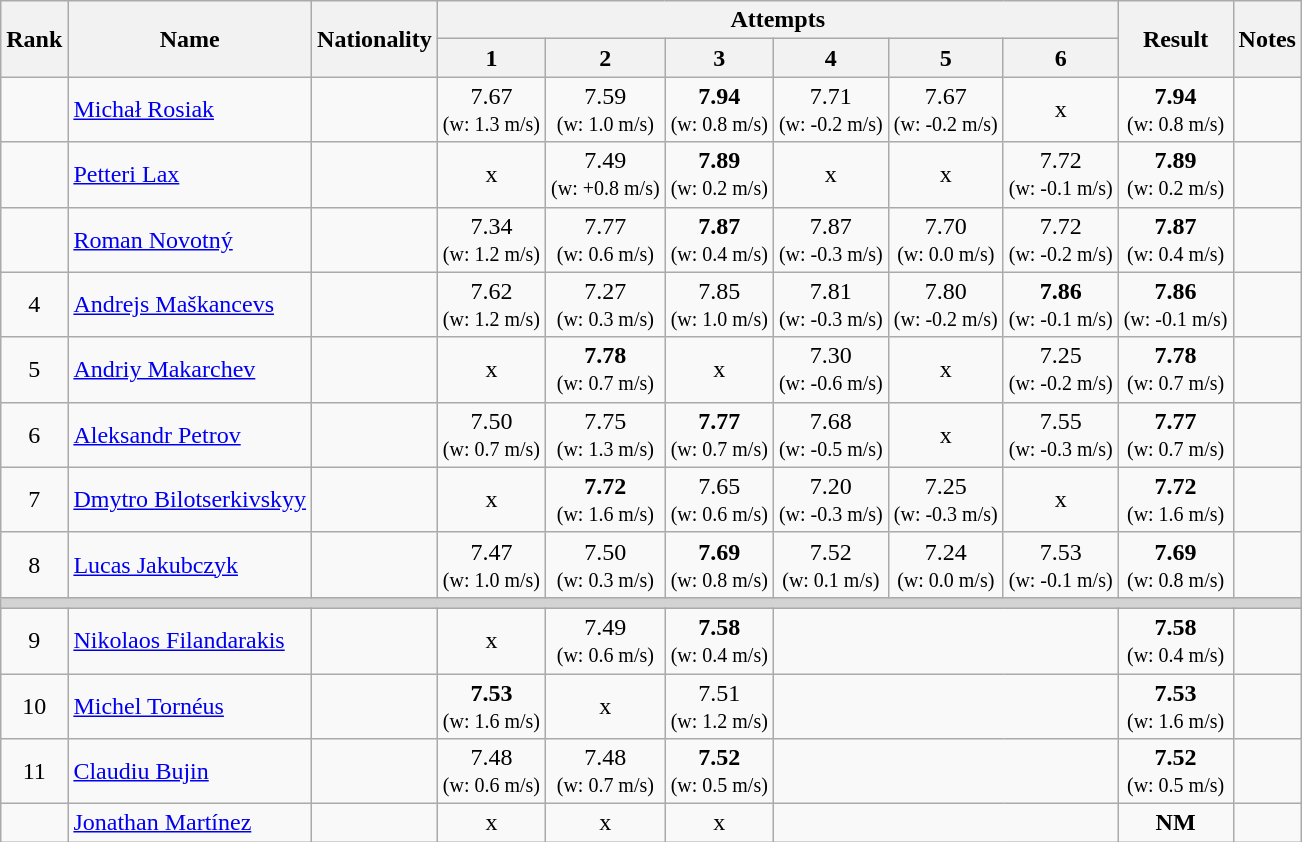<table class="wikitable sortable" style="text-align:center">
<tr>
<th rowspan=2>Rank</th>
<th rowspan=2>Name</th>
<th rowspan=2>Nationality</th>
<th colspan=6>Attempts</th>
<th rowspan=2>Result</th>
<th rowspan=2>Notes</th>
</tr>
<tr>
<th>1</th>
<th>2</th>
<th>3</th>
<th>4</th>
<th>5</th>
<th>6</th>
</tr>
<tr>
<td></td>
<td align=left><a href='#'>Michał Rosiak</a></td>
<td align=left></td>
<td>7.67<br><small>(w: 1.3 m/s)</small></td>
<td>7.59<br><small>(w: 1.0 m/s)</small></td>
<td><strong>7.94</strong><br><small>(w: 0.8 m/s)</small></td>
<td>7.71<br><small>(w: -0.2 m/s)</small></td>
<td>7.67<br><small>(w: -0.2 m/s)</small></td>
<td>x</td>
<td><strong>7.94</strong><br><small>(w: 0.8 m/s)</small></td>
<td></td>
</tr>
<tr>
<td></td>
<td align=left><a href='#'>Petteri Lax</a></td>
<td align=left></td>
<td>x</td>
<td>7.49<br><small>(w: +0.8 m/s)</small></td>
<td><strong>7.89</strong><br><small>(w: 0.2 m/s)</small></td>
<td>x</td>
<td>x</td>
<td>7.72<br><small>(w: -0.1 m/s)</small></td>
<td><strong>7.89</strong><br><small>(w: 0.2 m/s)</small></td>
<td></td>
</tr>
<tr>
<td></td>
<td align=left><a href='#'>Roman Novotný</a></td>
<td align=left></td>
<td>7.34<br><small>(w: 1.2 m/s)</small></td>
<td>7.77<br><small>(w: 0.6 m/s)</small></td>
<td><strong>7.87</strong><br><small>(w: 0.4 m/s)</small></td>
<td>7.87<br><small>(w: -0.3 m/s)</small></td>
<td>7.70<br><small>(w: 0.0 m/s)</small></td>
<td>7.72<br><small>(w: -0.2 m/s)</small></td>
<td><strong>7.87</strong><br><small>(w: 0.4 m/s)</small></td>
<td></td>
</tr>
<tr>
<td>4</td>
<td align=left><a href='#'>Andrejs Maškancevs</a></td>
<td align=left></td>
<td>7.62<br><small>(w: 1.2 m/s)</small></td>
<td>7.27<br><small>(w: 0.3 m/s)</small></td>
<td>7.85<br><small>(w: 1.0 m/s)</small></td>
<td>7.81<br><small>(w: -0.3 m/s)</small></td>
<td>7.80<br><small>(w: -0.2 m/s)</small></td>
<td><strong>7.86</strong><br><small>(w: -0.1 m/s)</small></td>
<td><strong>7.86</strong><br><small>(w: -0.1 m/s)</small></td>
<td></td>
</tr>
<tr>
<td>5</td>
<td align=left><a href='#'>Andriy Makarchev</a></td>
<td align=left></td>
<td>x</td>
<td><strong>7.78</strong><br><small>(w: 0.7 m/s)</small></td>
<td>x</td>
<td>7.30<br><small>(w: -0.6 m/s)</small></td>
<td>x</td>
<td>7.25<br><small>(w: -0.2 m/s)</small></td>
<td><strong>7.78</strong><br><small>(w: 0.7 m/s)</small></td>
<td></td>
</tr>
<tr>
<td>6</td>
<td align=left><a href='#'>Aleksandr Petrov</a></td>
<td align=left></td>
<td>7.50<br><small>(w: 0.7 m/s)</small></td>
<td>7.75<br><small>(w: 1.3 m/s)</small></td>
<td><strong>7.77</strong><br><small>(w: 0.7 m/s)</small></td>
<td>7.68<br><small>(w: -0.5 m/s)</small></td>
<td>x</td>
<td>7.55<br><small>(w: -0.3 m/s)</small></td>
<td><strong>7.77</strong><br><small>(w: 0.7 m/s)</small></td>
<td></td>
</tr>
<tr>
<td>7</td>
<td align=left><a href='#'>Dmytro Bilotserkivskyy</a></td>
<td align=left></td>
<td>x</td>
<td><strong>7.72</strong><br><small>(w: 1.6 m/s)</small></td>
<td>7.65<br><small>(w: 0.6 m/s)</small></td>
<td>7.20<br><small>(w: -0.3 m/s)</small></td>
<td>7.25<br><small>(w: -0.3 m/s)</small></td>
<td>x</td>
<td><strong>7.72</strong><br><small>(w: 1.6 m/s)</small></td>
<td></td>
</tr>
<tr>
<td>8</td>
<td align=left><a href='#'>Lucas Jakubczyk</a></td>
<td align=left></td>
<td>7.47<br><small>(w: 1.0 m/s)</small></td>
<td>7.50<br><small>(w: 0.3 m/s)</small></td>
<td><strong>7.69</strong><br><small>(w: 0.8 m/s)</small></td>
<td>7.52<br><small>(w: 0.1 m/s)</small></td>
<td>7.24<br><small>(w: 0.0 m/s)</small></td>
<td>7.53<br><small>(w: -0.1 m/s)</small></td>
<td><strong>7.69</strong><br><small>(w: 0.8 m/s)</small></td>
<td></td>
</tr>
<tr>
<td colspan=11 bgcolor=lightgray></td>
</tr>
<tr>
<td>9</td>
<td align=left><a href='#'>Nikolaos Filandarakis</a></td>
<td align=left></td>
<td>x</td>
<td>7.49<br><small>(w: 0.6 m/s)</small></td>
<td><strong>7.58</strong><br><small>(w: 0.4 m/s)</small></td>
<td colspan=3></td>
<td><strong>7.58</strong><br><small>(w: 0.4 m/s)</small></td>
<td></td>
</tr>
<tr>
<td>10</td>
<td align=left><a href='#'>Michel Tornéus</a></td>
<td align=left></td>
<td><strong>7.53</strong><br><small>(w: 1.6 m/s)</small></td>
<td>x</td>
<td>7.51<br><small>(w: 1.2 m/s)</small></td>
<td colspan=3></td>
<td><strong>7.53</strong><br><small>(w: 1.6 m/s)</small></td>
<td></td>
</tr>
<tr>
<td>11</td>
<td align=left><a href='#'>Claudiu Bujin</a></td>
<td align=left></td>
<td>7.48<br><small>(w: 0.6 m/s)</small></td>
<td>7.48<br><small>(w: 0.7 m/s)</small></td>
<td><strong>7.52</strong><br><small>(w: 0.5 m/s)</small></td>
<td colspan=3></td>
<td><strong>7.52</strong><br><small>(w: 0.5 m/s)</small></td>
<td></td>
</tr>
<tr>
<td></td>
<td align=left><a href='#'>Jonathan Martínez</a></td>
<td align=left></td>
<td>x</td>
<td>x</td>
<td>x</td>
<td colspan=3></td>
<td><strong>NM</strong></td>
<td></td>
</tr>
</table>
